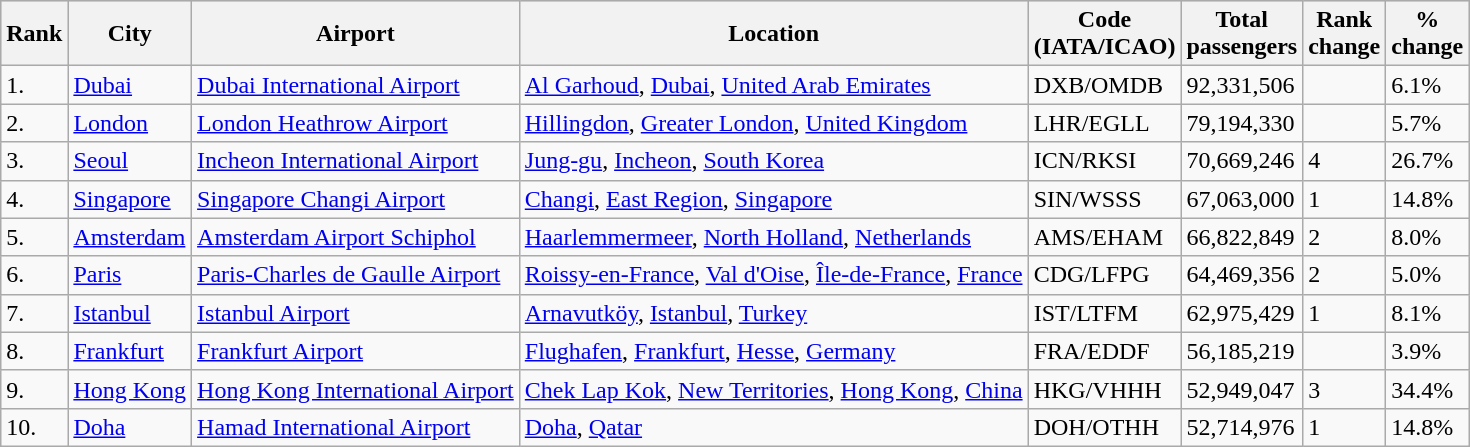<table class="wikitable sortable" width="align=">
<tr bgcolor="lightgrey">
<th>Rank</th>
<th>City</th>
<th>Airport</th>
<th>Location</th>
<th>Code<br>(IATA/ICAO)</th>
<th>Total<br>passengers</th>
<th>Rank<br>change</th>
<th>%<br>change</th>
</tr>
<tr>
<td>1.</td>
<td><a href='#'>Dubai</a></td>
<td> <a href='#'>Dubai International Airport</a></td>
<td><a href='#'>Al Garhoud</a>, <a href='#'>Dubai</a>, <a href='#'>United Arab Emirates</a></td>
<td>DXB/OMDB</td>
<td>92,331,506</td>
<td></td>
<td>6.1%</td>
</tr>
<tr>
<td>2.</td>
<td><a href='#'>London</a></td>
<td> <a href='#'>London Heathrow Airport</a></td>
<td><a href='#'>Hillingdon</a>, <a href='#'>Greater London</a>, <a href='#'>United Kingdom</a></td>
<td>LHR/EGLL</td>
<td>79,194,330</td>
<td></td>
<td>5.7%</td>
</tr>
<tr>
<td>3.</td>
<td><a href='#'>Seoul</a></td>
<td> <a href='#'>Incheon International Airport</a></td>
<td><a href='#'>Jung-gu</a>, <a href='#'>Incheon</a>, <a href='#'>South Korea</a></td>
<td>ICN/RKSI</td>
<td>70,669,246</td>
<td>4</td>
<td>26.7%</td>
</tr>
<tr>
<td>4.</td>
<td><a href='#'>Singapore</a></td>
<td> <a href='#'>Singapore Changi Airport</a></td>
<td><a href='#'>Changi</a>, <a href='#'>East Region</a>, <a href='#'>Singapore</a></td>
<td>SIN/WSSS</td>
<td>67,063,000</td>
<td>1</td>
<td>14.8%</td>
</tr>
<tr>
<td>5.</td>
<td><a href='#'>Amsterdam</a></td>
<td> <a href='#'>Amsterdam Airport Schiphol</a></td>
<td><a href='#'>Haarlemmermeer</a>, <a href='#'>North Holland</a>, <a href='#'>Netherlands</a></td>
<td>AMS/EHAM</td>
<td>66,822,849</td>
<td>2</td>
<td>8.0%</td>
</tr>
<tr>
<td>6.</td>
<td><a href='#'>Paris</a></td>
<td> <a href='#'>Paris-Charles de Gaulle Airport</a></td>
<td><a href='#'>Roissy-en-France</a>, <a href='#'>Val d'Oise</a>, <a href='#'>Île-de-France</a>, <a href='#'>France</a></td>
<td>CDG/LFPG</td>
<td>64,469,356</td>
<td>2</td>
<td>5.0%</td>
</tr>
<tr>
<td>7.</td>
<td><a href='#'>Istanbul</a></td>
<td> <a href='#'>Istanbul Airport</a></td>
<td><a href='#'>Arnavutköy</a>, <a href='#'>Istanbul</a>, <a href='#'>Turkey</a></td>
<td>IST/LTFM</td>
<td>62,975,429</td>
<td>1</td>
<td>8.1%</td>
</tr>
<tr>
<td>8.</td>
<td><a href='#'>Frankfurt</a></td>
<td> <a href='#'>Frankfurt Airport</a></td>
<td><a href='#'>Flughafen</a>, <a href='#'>Frankfurt</a>, <a href='#'>Hesse</a>, <a href='#'>Germany</a></td>
<td>FRA/EDDF</td>
<td>56,185,219</td>
<td></td>
<td>3.9%</td>
</tr>
<tr>
<td>9.</td>
<td><a href='#'>Hong Kong</a></td>
<td> <a href='#'>Hong Kong International Airport</a></td>
<td><a href='#'>Chek Lap Kok</a>, <a href='#'>New Territories</a>, <a href='#'>Hong Kong</a>, <a href='#'>China</a></td>
<td>HKG/VHHH</td>
<td>52,949,047</td>
<td>3</td>
<td>34.4%</td>
</tr>
<tr>
<td>10.</td>
<td><a href='#'>Doha</a></td>
<td> <a href='#'>Hamad International Airport</a></td>
<td><a href='#'>Doha</a>, <a href='#'>Qatar</a></td>
<td>DOH/OTHH</td>
<td>52,714,976</td>
<td>1</td>
<td>14.8%</td>
</tr>
</table>
